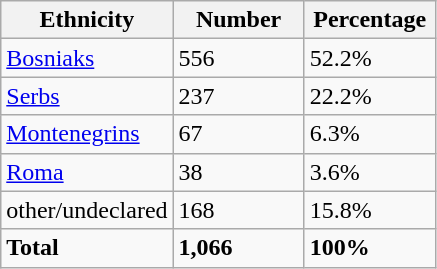<table class="wikitable">
<tr>
<th width="100px">Ethnicity</th>
<th width="80px">Number</th>
<th width="80px">Percentage</th>
</tr>
<tr>
<td><a href='#'>Bosniaks</a></td>
<td>556</td>
<td>52.2%</td>
</tr>
<tr>
<td><a href='#'>Serbs</a></td>
<td>237</td>
<td>22.2%</td>
</tr>
<tr>
<td><a href='#'>Montenegrins</a></td>
<td>67</td>
<td>6.3%</td>
</tr>
<tr>
<td><a href='#'>Roma</a></td>
<td>38</td>
<td>3.6%</td>
</tr>
<tr>
<td>other/undeclared</td>
<td>168</td>
<td>15.8%</td>
</tr>
<tr>
<td><strong>Total</strong></td>
<td><strong>1,066</strong></td>
<td><strong>100%</strong></td>
</tr>
</table>
